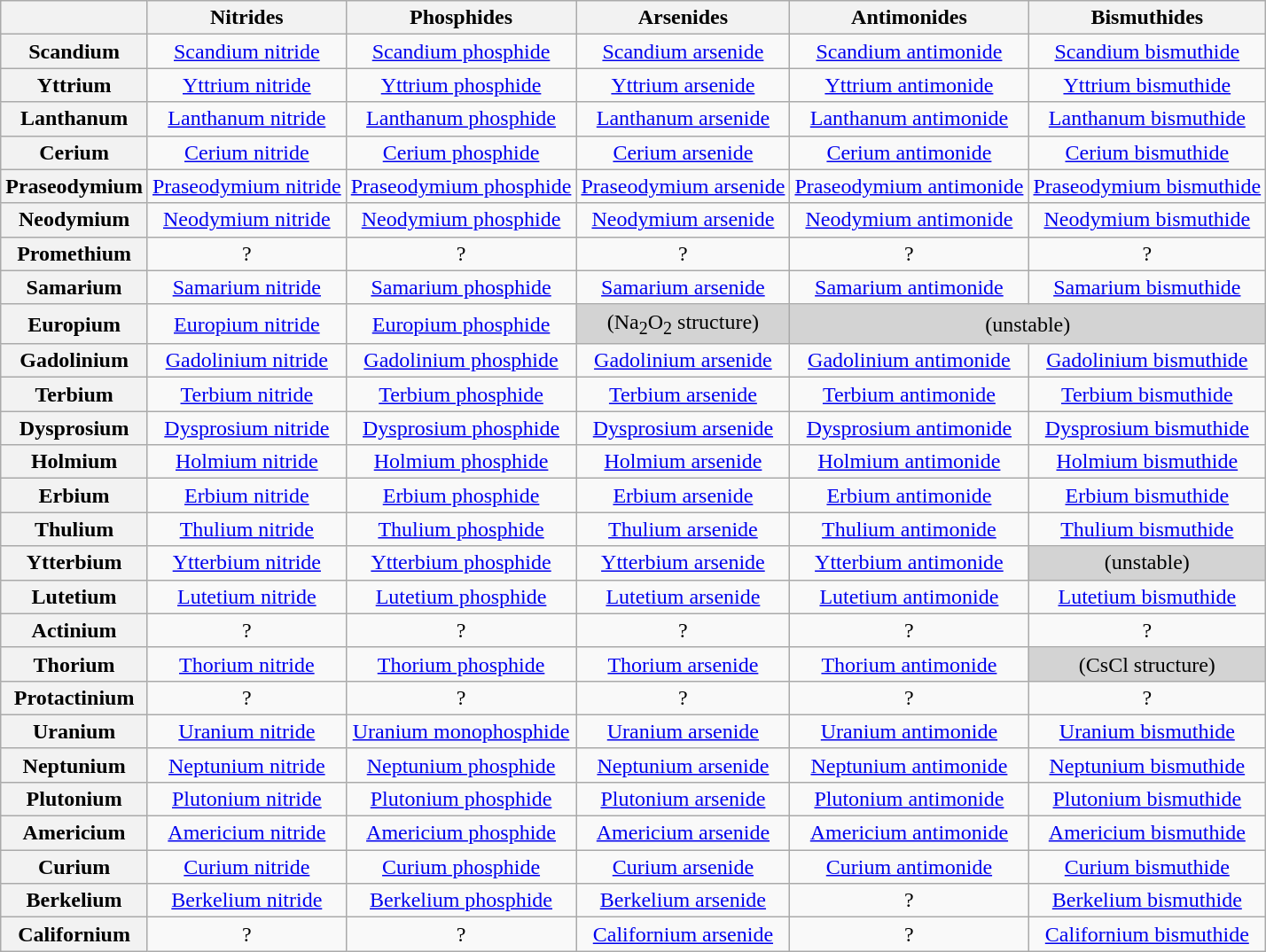<table class="wikitable mw-collapsible mw-collapsed" style="text-align: center">
<tr>
<th scope="col"></th>
<th scope="col">Nitrides</th>
<th scope="col">Phosphides</th>
<th scope="col">Arsenides</th>
<th scope="col">Antimonides</th>
<th scope="col">Bismuthides</th>
</tr>
<tr>
<th>Scandium</th>
<td><a href='#'>Scandium nitride</a></td>
<td><a href='#'>Scandium phosphide</a></td>
<td><a href='#'>Scandium arsenide</a></td>
<td><a href='#'>Scandium antimonide</a></td>
<td><a href='#'>Scandium bismuthide</a></td>
</tr>
<tr>
<th>Yttrium</th>
<td><a href='#'>Yttrium nitride</a></td>
<td><a href='#'>Yttrium phosphide</a></td>
<td><a href='#'>Yttrium arsenide</a></td>
<td><a href='#'>Yttrium antimonide</a></td>
<td><a href='#'>Yttrium bismuthide</a></td>
</tr>
<tr>
<th>Lanthanum</th>
<td><a href='#'>Lanthanum nitride</a></td>
<td><a href='#'>Lanthanum phosphide</a></td>
<td><a href='#'>Lanthanum arsenide</a></td>
<td><a href='#'>Lanthanum antimonide</a></td>
<td><a href='#'>Lanthanum bismuthide</a></td>
</tr>
<tr>
<th>Cerium</th>
<td><a href='#'>Cerium nitride</a></td>
<td><a href='#'>Cerium phosphide</a></td>
<td><a href='#'>Cerium arsenide</a></td>
<td><a href='#'>Cerium antimonide</a></td>
<td><a href='#'>Cerium bismuthide</a></td>
</tr>
<tr>
<th>Praseodymium</th>
<td><a href='#'>Praseodymium nitride</a></td>
<td><a href='#'>Praseodymium phosphide</a></td>
<td><a href='#'>Praseodymium arsenide</a></td>
<td><a href='#'>Praseodymium antimonide</a></td>
<td><a href='#'>Praseodymium bismuthide</a></td>
</tr>
<tr>
<th>Neodymium</th>
<td><a href='#'>Neodymium nitride</a></td>
<td><a href='#'>Neodymium phosphide</a></td>
<td><a href='#'>Neodymium arsenide</a></td>
<td><a href='#'>Neodymium antimonide</a></td>
<td><a href='#'>Neodymium bismuthide</a></td>
</tr>
<tr>
<th>Promethium</th>
<td>?</td>
<td>?</td>
<td>?</td>
<td>?</td>
<td>?</td>
</tr>
<tr>
<th>Samarium</th>
<td><a href='#'>Samarium nitride</a></td>
<td><a href='#'>Samarium phosphide</a></td>
<td><a href='#'>Samarium arsenide</a></td>
<td><a href='#'>Samarium antimonide</a></td>
<td><a href='#'>Samarium bismuthide</a></td>
</tr>
<tr>
<th>Europium</th>
<td><a href='#'>Europium nitride</a></td>
<td><a href='#'>Europium phosphide</a></td>
<td style="background:lightgrey">(Na<sub>2</sub>O<sub>2</sub> structure)</td>
<td colspan="2" style="background:lightgrey">(unstable)</td>
</tr>
<tr>
<th>Gadolinium</th>
<td><a href='#'>Gadolinium nitride</a></td>
<td><a href='#'>Gadolinium phosphide</a></td>
<td><a href='#'>Gadolinium arsenide</a></td>
<td><a href='#'>Gadolinium antimonide</a></td>
<td><a href='#'>Gadolinium bismuthide</a></td>
</tr>
<tr>
<th>Terbium</th>
<td><a href='#'>Terbium nitride</a></td>
<td><a href='#'>Terbium phosphide</a></td>
<td><a href='#'>Terbium arsenide</a></td>
<td><a href='#'>Terbium antimonide</a></td>
<td><a href='#'>Terbium bismuthide</a></td>
</tr>
<tr>
<th>Dysprosium</th>
<td><a href='#'>Dysprosium nitride</a></td>
<td><a href='#'>Dysprosium phosphide</a></td>
<td><a href='#'>Dysprosium arsenide</a></td>
<td><a href='#'>Dysprosium antimonide</a></td>
<td><a href='#'>Dysprosium bismuthide</a></td>
</tr>
<tr>
<th>Holmium</th>
<td><a href='#'>Holmium nitride</a></td>
<td><a href='#'>Holmium phosphide</a></td>
<td><a href='#'>Holmium arsenide</a></td>
<td><a href='#'>Holmium antimonide</a></td>
<td><a href='#'>Holmium bismuthide</a></td>
</tr>
<tr>
<th>Erbium</th>
<td><a href='#'>Erbium nitride</a></td>
<td><a href='#'>Erbium phosphide</a></td>
<td><a href='#'>Erbium arsenide</a></td>
<td><a href='#'>Erbium antimonide</a></td>
<td><a href='#'>Erbium bismuthide</a></td>
</tr>
<tr>
<th>Thulium</th>
<td><a href='#'>Thulium nitride</a></td>
<td><a href='#'>Thulium phosphide</a></td>
<td><a href='#'>Thulium arsenide</a></td>
<td><a href='#'>Thulium antimonide</a></td>
<td><a href='#'>Thulium bismuthide</a></td>
</tr>
<tr>
<th>Ytterbium</th>
<td><a href='#'>Ytterbium nitride</a></td>
<td><a href='#'>Ytterbium phosphide</a></td>
<td><a href='#'>Ytterbium arsenide</a></td>
<td><a href='#'>Ytterbium antimonide</a></td>
<td style="background:lightgrey">(unstable)</td>
</tr>
<tr>
<th>Lutetium</th>
<td><a href='#'>Lutetium nitride</a></td>
<td><a href='#'>Lutetium phosphide</a></td>
<td><a href='#'>Lutetium arsenide</a></td>
<td><a href='#'>Lutetium antimonide</a></td>
<td><a href='#'>Lutetium bismuthide</a></td>
</tr>
<tr>
<th>Actinium</th>
<td>?</td>
<td>?</td>
<td>?</td>
<td>?</td>
<td>?</td>
</tr>
<tr>
<th>Thorium</th>
<td><a href='#'>Thorium nitride</a></td>
<td><a href='#'>Thorium phosphide</a></td>
<td><a href='#'>Thorium arsenide</a></td>
<td><a href='#'>Thorium antimonide</a></td>
<td style="background:lightgrey">(CsCl structure)</td>
</tr>
<tr>
<th>Protactinium</th>
<td>?</td>
<td>?</td>
<td>?</td>
<td>?</td>
<td>?</td>
</tr>
<tr>
<th>Uranium</th>
<td><a href='#'>Uranium nitride</a></td>
<td><a href='#'>Uranium monophosphide</a></td>
<td><a href='#'>Uranium arsenide</a></td>
<td><a href='#'>Uranium antimonide</a></td>
<td><a href='#'>Uranium bismuthide</a></td>
</tr>
<tr>
<th>Neptunium</th>
<td><a href='#'>Neptunium nitride</a></td>
<td><a href='#'>Neptunium phosphide</a></td>
<td><a href='#'>Neptunium arsenide</a></td>
<td><a href='#'>Neptunium antimonide</a></td>
<td><a href='#'>Neptunium bismuthide</a></td>
</tr>
<tr>
<th>Plutonium</th>
<td><a href='#'>Plutonium nitride</a></td>
<td><a href='#'>Plutonium phosphide</a></td>
<td><a href='#'>Plutonium arsenide</a></td>
<td><a href='#'>Plutonium antimonide</a></td>
<td><a href='#'>Plutonium bismuthide</a></td>
</tr>
<tr>
<th>Americium</th>
<td><a href='#'>Americium nitride</a></td>
<td><a href='#'>Americium phosphide</a></td>
<td><a href='#'>Americium arsenide</a></td>
<td><a href='#'>Americium antimonide</a></td>
<td><a href='#'>Americium bismuthide</a></td>
</tr>
<tr>
<th>Curium</th>
<td><a href='#'>Curium nitride</a></td>
<td><a href='#'>Curium phosphide</a></td>
<td><a href='#'>Curium arsenide</a></td>
<td><a href='#'>Curium antimonide</a></td>
<td><a href='#'>Curium bismuthide</a></td>
</tr>
<tr>
<th>Berkelium</th>
<td><a href='#'>Berkelium nitride</a></td>
<td><a href='#'>Berkelium phosphide</a></td>
<td><a href='#'>Berkelium arsenide</a></td>
<td>?</td>
<td><a href='#'>Berkelium bismuthide</a></td>
</tr>
<tr>
<th>Californium</th>
<td>?</td>
<td>?</td>
<td><a href='#'>Californium arsenide</a></td>
<td>?</td>
<td><a href='#'>Californium bismuthide</a></td>
</tr>
</table>
